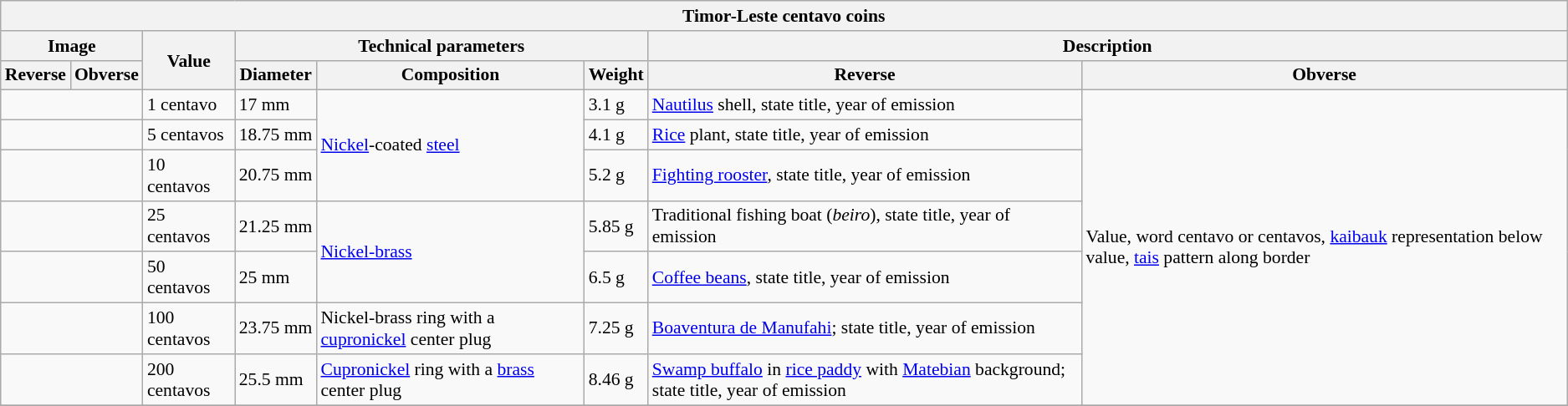<table class="wikitable" style="font-size: 90%">
<tr>
<th colspan="8">Timor-Leste centavo coins</th>
</tr>
<tr>
<th colspan="2">Image</th>
<th rowspan="2">Value</th>
<th colspan="3">Technical parameters</th>
<th colspan="2">Description</th>
</tr>
<tr>
<th>Reverse</th>
<th>Obverse</th>
<th>Diameter</th>
<th>Composition</th>
<th>Weight</th>
<th>Reverse</th>
<th>Obverse</th>
</tr>
<tr>
<td colspan="2" align="center"></td>
<td>1 centavo</td>
<td>17 mm</td>
<td rowspan="3"><a href='#'>Nickel</a>-coated <a href='#'>steel</a></td>
<td>3.1 g</td>
<td><a href='#'>Nautilus</a> shell, state title, year of emission</td>
<td rowspan="7">Value, word centavo or centavos, <a href='#'>kaibauk</a> representation below value, <a href='#'>tais</a> pattern along border</td>
</tr>
<tr>
<td colspan="2" align="center"></td>
<td>5 centavos</td>
<td>18.75 mm</td>
<td>4.1 g</td>
<td><a href='#'>Rice</a> plant, state title, year of emission</td>
</tr>
<tr>
<td colspan="2" align="center"></td>
<td>10 centavos</td>
<td>20.75 mm</td>
<td>5.2 g</td>
<td><a href='#'>Fighting rooster</a>, state title, year of emission</td>
</tr>
<tr>
<td colspan="2" align="center"></td>
<td>25 centavos</td>
<td>21.25 mm</td>
<td rowspan="2"><a href='#'>Nickel-brass</a></td>
<td>5.85 g</td>
<td>Traditional fishing boat (<em>beiro</em>), state title, year of emission</td>
</tr>
<tr>
<td colspan="2" align="center"></td>
<td>50 centavos</td>
<td>25 mm</td>
<td>6.5 g</td>
<td><a href='#'>Coffee beans</a>, state title, year of emission</td>
</tr>
<tr>
<td colspan="2" align="center"></td>
<td>100 centavos</td>
<td>23.75 mm</td>
<td>Nickel-brass ring with a <a href='#'>cupronickel</a> center plug</td>
<td>7.25 g</td>
<td><a href='#'>Boaventura de Manufahi</a>; state title, year of emission</td>
</tr>
<tr>
<td colspan="2" align="center"></td>
<td>200 centavos</td>
<td>25.5 mm</td>
<td><a href='#'>Cupronickel</a> ring with a <a href='#'>brass</a> center plug</td>
<td>8.46 g</td>
<td><a href='#'>Swamp buffalo</a> in <a href='#'>rice paddy</a> with <a href='#'>Matebian</a> background; state title, year of emission</td>
</tr>
<tr>
</tr>
</table>
